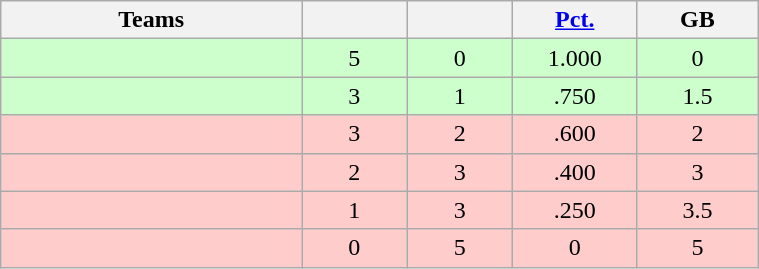<table class="wikitable" width="40%" style="text-align:center;">
<tr>
<th width="20%">Teams</th>
<th width="7%"></th>
<th width="7%"></th>
<th width="8%"><a href='#'>Pct.</a></th>
<th width="8%">GB</th>
</tr>
<tr bgcolor="#cfc">
<td align=left></td>
<td>5</td>
<td>0</td>
<td>1.000</td>
<td>0</td>
</tr>
<tr bgcolor="#cfc">
<td align=left></td>
<td>3</td>
<td>1</td>
<td>.750</td>
<td>1.5</td>
</tr>
<tr bgcolor="#fcc">
<td align=left></td>
<td>3</td>
<td>2</td>
<td>.600</td>
<td>2</td>
</tr>
<tr bgcolor="#fcc">
<td align=left></td>
<td>2</td>
<td>3</td>
<td>.400</td>
<td>3</td>
</tr>
<tr bgcolor="#fcc">
<td align=left></td>
<td>1</td>
<td>3</td>
<td>.250</td>
<td>3.5</td>
</tr>
<tr bgcolor="#fcc">
<td align=left></td>
<td>0</td>
<td>5</td>
<td>0</td>
<td>5</td>
</tr>
</table>
